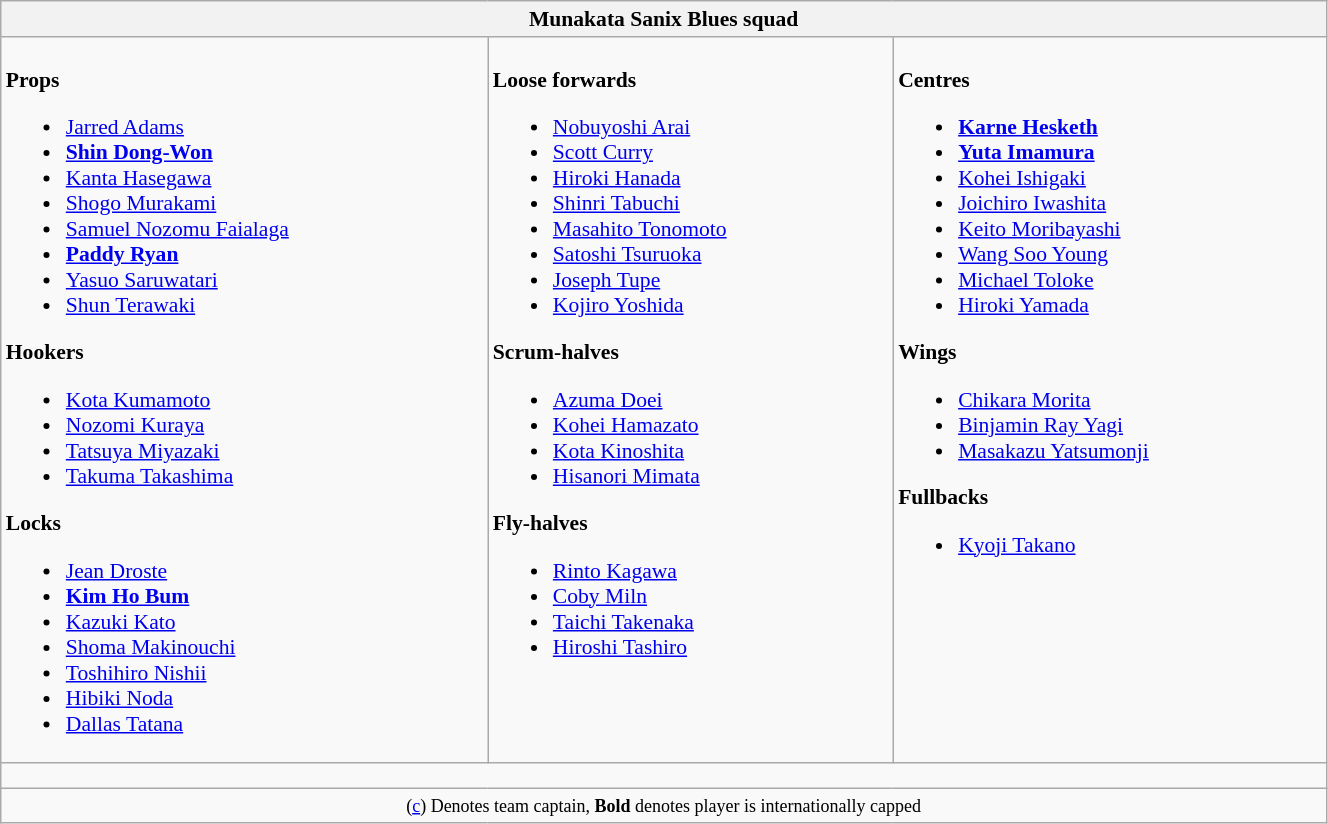<table class="wikitable" style="text-align:left; font-size:90%; width:70%">
<tr>
<th colspan="100%">Munakata Sanix Blues squad</th>
</tr>
<tr valign="top">
<td><br><strong>Props</strong><ul><li> <a href='#'>Jarred Adams</a></li><li> <strong><a href='#'>Shin Dong-Won</a></strong></li><li> <a href='#'>Kanta Hasegawa</a></li><li> <a href='#'>Shogo Murakami</a></li><li> <a href='#'>Samuel Nozomu Faialaga</a></li><li> <strong><a href='#'>Paddy Ryan</a></strong></li><li> <a href='#'>Yasuo Saruwatari</a></li><li> <a href='#'>Shun Terawaki</a></li></ul><strong>Hookers</strong><ul><li> <a href='#'>Kota Kumamoto</a></li><li> <a href='#'>Nozomi Kuraya</a></li><li> <a href='#'>Tatsuya Miyazaki</a></li><li> <a href='#'>Takuma Takashima</a></li></ul><strong>Locks</strong><ul><li> <a href='#'>Jean Droste</a></li><li> <strong><a href='#'>Kim Ho Bum</a></strong></li><li> <a href='#'>Kazuki Kato</a></li><li> <a href='#'>Shoma Makinouchi</a></li><li> <a href='#'>Toshihiro Nishii</a></li><li> <a href='#'>Hibiki Noda</a></li><li> <a href='#'>Dallas Tatana</a></li></ul></td>
<td><br><strong>Loose forwards</strong><ul><li> <a href='#'>Nobuyoshi Arai</a></li><li> <a href='#'>Scott Curry</a></li><li> <a href='#'>Hiroki Hanada</a></li><li> <a href='#'>Shinri Tabuchi</a></li><li> <a href='#'>Masahito Tonomoto</a></li><li> <a href='#'>Satoshi Tsuruoka</a></li><li> <a href='#'>Joseph Tupe</a></li><li> <a href='#'>Kojiro Yoshida</a></li></ul><strong>Scrum-halves</strong><ul><li> <a href='#'>Azuma Doei</a></li><li> <a href='#'>Kohei Hamazato</a></li><li> <a href='#'>Kota Kinoshita</a></li><li> <a href='#'>Hisanori Mimata</a></li></ul><strong>Fly-halves</strong><ul><li> <a href='#'>Rinto Kagawa</a></li><li> <a href='#'>Coby Miln</a></li><li> <a href='#'>Taichi Takenaka</a></li><li> <a href='#'>Hiroshi Tashiro</a></li></ul></td>
<td><br><strong>Centres</strong><ul><li> <strong><a href='#'>Karne Hesketh</a></strong></li><li> <strong><a href='#'>Yuta Imamura</a></strong></li><li> <a href='#'>Kohei Ishigaki</a></li><li> <a href='#'>Joichiro Iwashita</a></li><li> <a href='#'>Keito Moribayashi</a></li><li> <a href='#'>Wang Soo Young</a></li><li> <a href='#'>Michael Toloke</a></li><li> <a href='#'>Hiroki Yamada</a></li></ul><strong>Wings</strong><ul><li> <a href='#'>Chikara Morita</a></li><li> <a href='#'>Binjamin Ray Yagi</a></li><li> <a href='#'>Masakazu Yatsumonji</a></li></ul><strong>Fullbacks</strong><ul><li> <a href='#'>Kyoji Takano</a></li></ul></td>
</tr>
<tr>
<td colspan="100%" style="height: 10px;"></td>
</tr>
<tr>
<td colspan="100%" style="text-align:center;"><small> (<a href='#'>c</a>) Denotes team captain, <strong>Bold</strong> denotes player is internationally capped</small></td>
</tr>
</table>
